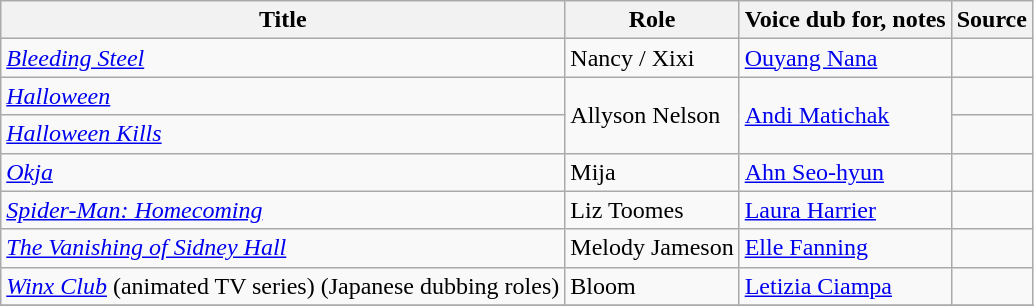<table class="wikitable sortable plainrowheaders">
<tr>
<th>Title</th>
<th>Role</th>
<th>Voice dub for, notes</th>
<th class="unsortable">Source</th>
</tr>
<tr>
<td><em><a href='#'>Bleeding Steel</a></em></td>
<td>Nancy / Xixi</td>
<td><a href='#'>Ouyang Nana</a></td>
<td></td>
</tr>
<tr>
<td><em><a href='#'>Halloween</a></em></td>
<td rowspan="2">Allyson Nelson</td>
<td rowspan="2"><a href='#'>Andi Matichak</a></td>
<td></td>
</tr>
<tr>
<td><em><a href='#'>Halloween Kills</a></em></td>
<td></td>
</tr>
<tr>
<td><em><a href='#'>Okja</a></em></td>
<td>Mija</td>
<td><a href='#'>Ahn Seo-hyun</a></td>
<td></td>
</tr>
<tr>
<td><em><a href='#'>Spider-Man: Homecoming</a></em></td>
<td>Liz Toomes</td>
<td><a href='#'>Laura Harrier</a></td>
<td></td>
</tr>
<tr>
<td><em><a href='#'>The Vanishing of Sidney Hall</a></em></td>
<td>Melody Jameson</td>
<td><a href='#'>Elle Fanning</a></td>
<td></td>
</tr>
<tr>
<td><em><a href='#'>Winx Club</a></em> (animated TV series) (Japanese dubbing roles)</td>
<td>Bloom</td>
<td><a href='#'>Letizia Ciampa</a></td>
<td></td>
</tr>
<tr>
</tr>
</table>
